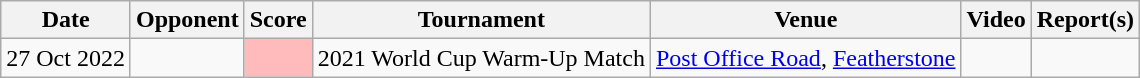<table class=wikitable>
<tr>
<th>Date</th>
<th>Opponent</th>
<th>Score</th>
<th>Tournament</th>
<th>Venue</th>
<th>Video</th>
<th>Report(s)</th>
</tr>
<tr>
<td>27 Oct 2022</td>
<td></td>
<td bgcolor="#FFBBBB"></td>
<td>2021 World Cup Warm-Up Match</td>
<td> <a href='#'>Post Office Road</a>, <a href='#'>Featherstone</a></td>
<td align=center></td>
<td align=center></td>
</tr>
</table>
